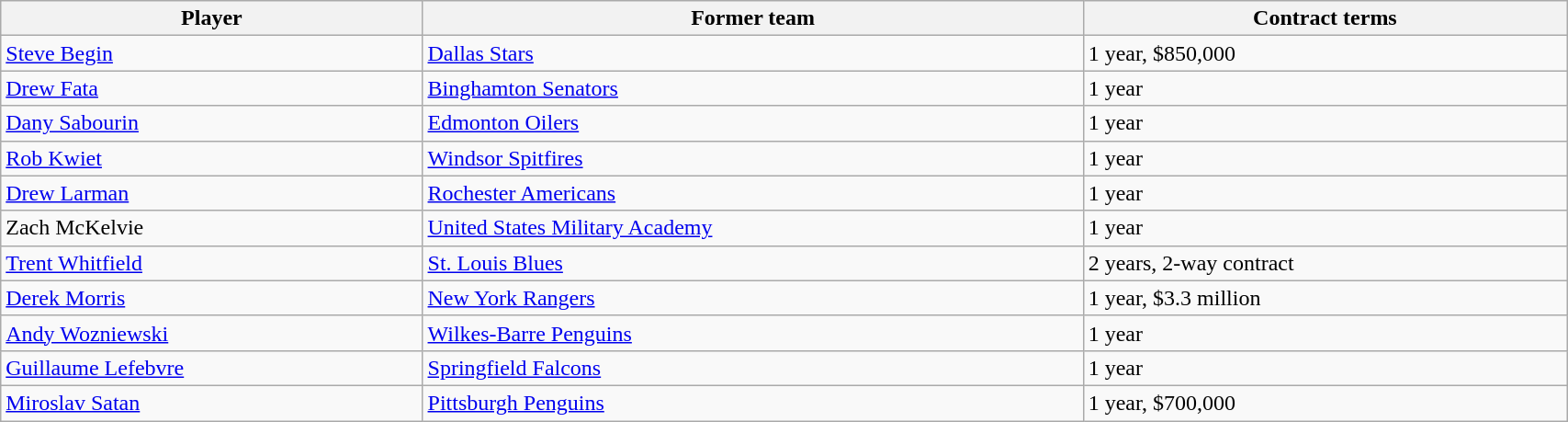<table class="wikitable" style="width:90%;">
<tr>
<th>Player</th>
<th>Former team</th>
<th>Contract terms</th>
</tr>
<tr>
<td><a href='#'>Steve Begin</a></td>
<td><a href='#'>Dallas Stars</a></td>
<td>1 year, $850,000</td>
</tr>
<tr>
<td><a href='#'>Drew Fata</a></td>
<td><a href='#'>Binghamton Senators</a></td>
<td>1 year</td>
</tr>
<tr>
<td><a href='#'>Dany Sabourin</a></td>
<td><a href='#'>Edmonton Oilers</a></td>
<td>1 year</td>
</tr>
<tr>
<td><a href='#'>Rob Kwiet</a></td>
<td><a href='#'>Windsor Spitfires</a></td>
<td>1 year</td>
</tr>
<tr>
<td><a href='#'>Drew Larman</a></td>
<td><a href='#'>Rochester Americans</a></td>
<td>1 year</td>
</tr>
<tr>
<td>Zach McKelvie</td>
<td><a href='#'>United States Military Academy</a></td>
<td>1 year</td>
</tr>
<tr>
<td><a href='#'>Trent Whitfield</a></td>
<td><a href='#'>St. Louis Blues</a></td>
<td>2 years, 2-way contract</td>
</tr>
<tr>
<td><a href='#'>Derek Morris</a></td>
<td><a href='#'>New York Rangers</a></td>
<td>1 year, $3.3 million</td>
</tr>
<tr>
<td><a href='#'>Andy Wozniewski</a></td>
<td><a href='#'>Wilkes-Barre Penguins</a></td>
<td>1 year</td>
</tr>
<tr>
<td><a href='#'>Guillaume Lefebvre</a></td>
<td><a href='#'>Springfield Falcons</a></td>
<td>1 year</td>
</tr>
<tr>
<td><a href='#'>Miroslav Satan</a></td>
<td><a href='#'>Pittsburgh Penguins</a></td>
<td>1 year, $700,000</td>
</tr>
</table>
